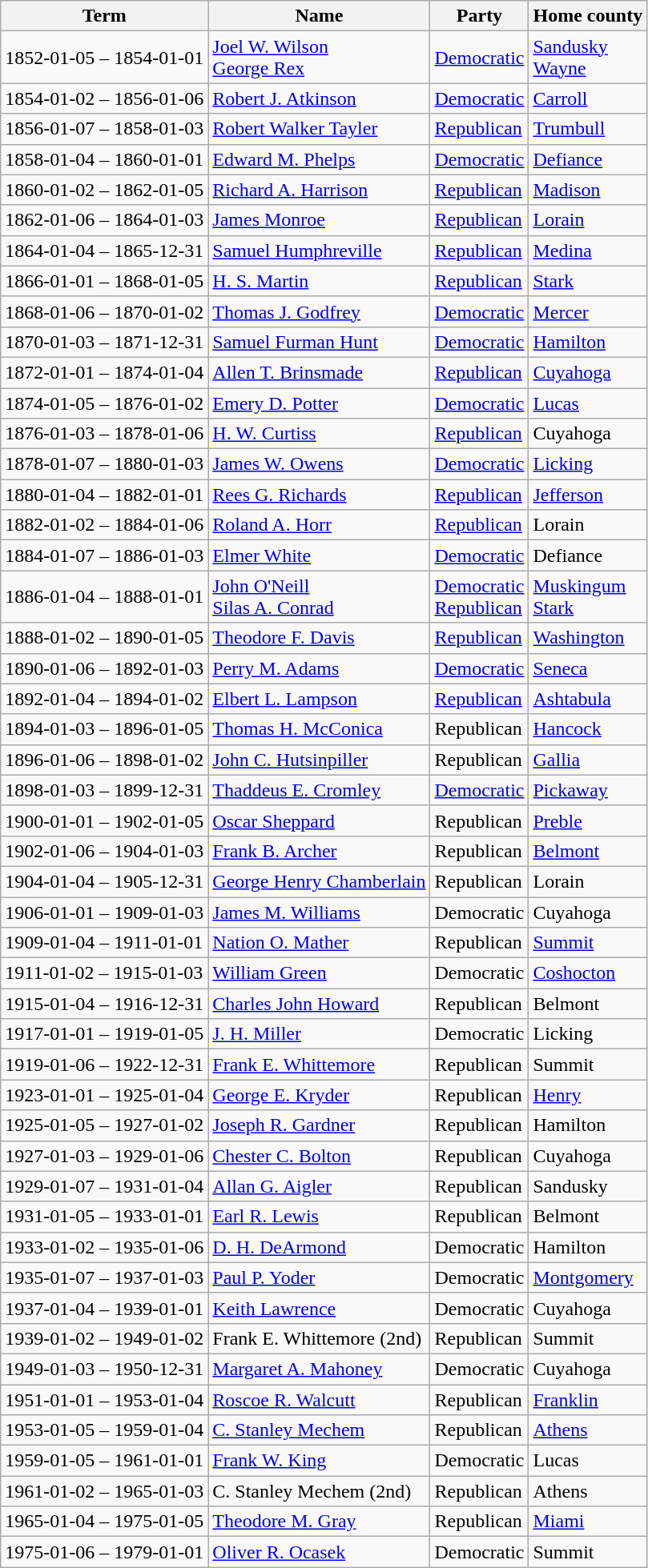<table class="wikitable">
<tr>
<th>Term</th>
<th>Name</th>
<th>Party</th>
<th>Home county</th>
</tr>
<tr>
<td>1852-01-05 – 1854-01-01</td>
<td><a href='#'>Joel W. Wilson</a><br><a href='#'>George Rex</a></td>
<td><a href='#'>Democratic</a></td>
<td><a href='#'>Sandusky</a><br><a href='#'>Wayne</a></td>
</tr>
<tr>
<td>1854-01-02 – 1856-01-06</td>
<td><a href='#'>Robert J. Atkinson</a></td>
<td><a href='#'>Democratic</a></td>
<td><a href='#'>Carroll</a></td>
</tr>
<tr>
<td>1856-01-07 – 1858-01-03</td>
<td><a href='#'>Robert Walker Tayler</a></td>
<td><a href='#'>Republican</a></td>
<td><a href='#'>Trumbull</a></td>
</tr>
<tr>
<td>1858-01-04 – 1860-01-01</td>
<td><a href='#'>Edward M. Phelps</a></td>
<td><a href='#'>Democratic</a></td>
<td><a href='#'>Defiance</a></td>
</tr>
<tr>
<td>1860-01-02 – 1862-01-05</td>
<td><a href='#'>Richard A. Harrison</a></td>
<td><a href='#'>Republican</a></td>
<td><a href='#'>Madison</a></td>
</tr>
<tr>
<td>1862-01-06 – 1864-01-03</td>
<td><a href='#'>James Monroe</a></td>
<td><a href='#'>Republican</a></td>
<td><a href='#'>Lorain</a></td>
</tr>
<tr>
<td>1864-01-04 – 1865-12-31</td>
<td><a href='#'>Samuel Humphreville</a></td>
<td><a href='#'>Republican</a></td>
<td><a href='#'>Medina</a></td>
</tr>
<tr>
<td>1866-01-01 – 1868-01-05</td>
<td><a href='#'>H. S. Martin</a></td>
<td><a href='#'>Republican</a></td>
<td><a href='#'>Stark</a></td>
</tr>
<tr>
<td>1868-01-06 – 1870-01-02</td>
<td><a href='#'>Thomas J. Godfrey</a></td>
<td><a href='#'>Democratic</a></td>
<td><a href='#'>Mercer</a></td>
</tr>
<tr>
<td>1870-01-03 – 1871-12-31</td>
<td><a href='#'>Samuel Furman Hunt</a></td>
<td><a href='#'>Democratic</a></td>
<td><a href='#'>Hamilton</a></td>
</tr>
<tr>
<td>1872-01-01 – 1874-01-04</td>
<td><a href='#'>Allen T. Brinsmade</a></td>
<td><a href='#'>Republican</a></td>
<td><a href='#'>Cuyahoga</a></td>
</tr>
<tr>
<td>1874-01-05 – 1876-01-02</td>
<td><a href='#'>Emery D. Potter</a></td>
<td><a href='#'>Democratic</a></td>
<td><a href='#'>Lucas</a></td>
</tr>
<tr>
<td>1876-01-03 – 1878-01-06</td>
<td><a href='#'>H. W. Curtiss</a></td>
<td><a href='#'>Republican</a></td>
<td>Cuyahoga</td>
</tr>
<tr>
<td>1878-01-07 – 1880-01-03</td>
<td><a href='#'>James W. Owens</a></td>
<td><a href='#'>Democratic</a></td>
<td><a href='#'>Licking</a></td>
</tr>
<tr>
<td>1880-01-04 – 1882-01-01</td>
<td><a href='#'>Rees G. Richards</a></td>
<td><a href='#'>Republican</a></td>
<td><a href='#'>Jefferson</a></td>
</tr>
<tr>
<td>1882-01-02 – 1884-01-06</td>
<td><a href='#'>Roland A. Horr</a></td>
<td><a href='#'>Republican</a></td>
<td>Lorain</td>
</tr>
<tr>
<td>1884-01-07 – 1886-01-03</td>
<td><a href='#'>Elmer White</a></td>
<td><a href='#'>Democratic</a></td>
<td>Defiance</td>
</tr>
<tr>
<td>1886-01-04 – 1888-01-01</td>
<td><a href='#'>John O'Neill</a><br><a href='#'>Silas A. Conrad</a></td>
<td><a href='#'>Democratic</a><br><a href='#'>Republican</a></td>
<td><a href='#'>Muskingum</a><br><a href='#'>Stark</a></td>
</tr>
<tr>
<td>1888-01-02 – 1890-01-05</td>
<td><a href='#'>Theodore F. Davis</a></td>
<td><a href='#'>Republican</a></td>
<td><a href='#'>Washington</a></td>
</tr>
<tr>
<td>1890-01-06 – 1892-01-03</td>
<td><a href='#'>Perry M. Adams</a></td>
<td><a href='#'>Democratic</a></td>
<td><a href='#'>Seneca</a></td>
</tr>
<tr>
<td>1892-01-04 – 1894-01-02</td>
<td><a href='#'>Elbert L. Lampson</a></td>
<td><a href='#'>Republican</a></td>
<td><a href='#'>Ashtabula</a></td>
</tr>
<tr>
<td>1894-01-03 – 1896-01-05</td>
<td><a href='#'>Thomas H. McConica</a></td>
<td>Republican</td>
<td><a href='#'>Hancock</a></td>
</tr>
<tr>
<td>1896-01-06 – 1898-01-02</td>
<td><a href='#'>John C. Hutsinpiller</a></td>
<td>Republican</td>
<td><a href='#'>Gallia</a></td>
</tr>
<tr>
<td>1898-01-03 – 1899-12-31</td>
<td><a href='#'>Thaddeus E. Cromley</a></td>
<td><a href='#'>Democratic</a></td>
<td><a href='#'>Pickaway</a></td>
</tr>
<tr>
<td>1900-01-01 – 1902-01-05</td>
<td><a href='#'>Oscar Sheppard</a></td>
<td>Republican</td>
<td><a href='#'>Preble</a></td>
</tr>
<tr>
<td>1902-01-06 – 1904-01-03</td>
<td><a href='#'>Frank B. Archer</a></td>
<td>Republican</td>
<td><a href='#'>Belmont</a></td>
</tr>
<tr>
<td>1904-01-04 – 1905-12-31</td>
<td><a href='#'>George Henry Chamberlain</a></td>
<td>Republican</td>
<td>Lorain</td>
</tr>
<tr>
<td>1906-01-01 – 1909-01-03</td>
<td><a href='#'>James M. Williams</a></td>
<td>Democratic</td>
<td>Cuyahoga</td>
</tr>
<tr>
<td>1909-01-04 – 1911-01-01</td>
<td><a href='#'>Nation O. Mather</a></td>
<td>Republican</td>
<td><a href='#'>Summit</a></td>
</tr>
<tr>
<td>1911-01-02 – 1915-01-03</td>
<td><a href='#'>William Green</a></td>
<td>Democratic</td>
<td><a href='#'>Coshocton</a></td>
</tr>
<tr>
<td>1915-01-04 – 1916-12-31</td>
<td><a href='#'>Charles John Howard</a></td>
<td>Republican</td>
<td>Belmont</td>
</tr>
<tr>
<td>1917-01-01 – 1919-01-05</td>
<td><a href='#'>J. H. Miller</a></td>
<td>Democratic</td>
<td>Licking</td>
</tr>
<tr>
<td>1919-01-06 – 1922-12-31</td>
<td><a href='#'>Frank E. Whittemore</a></td>
<td>Republican</td>
<td>Summit</td>
</tr>
<tr>
<td>1923-01-01 – 1925-01-04</td>
<td><a href='#'>George E. Kryder</a></td>
<td>Republican</td>
<td><a href='#'>Henry</a></td>
</tr>
<tr>
<td>1925-01-05 – 1927-01-02</td>
<td><a href='#'>Joseph R. Gardner</a></td>
<td>Republican</td>
<td>Hamilton</td>
</tr>
<tr>
<td>1927-01-03 – 1929-01-06</td>
<td><a href='#'>Chester C. Bolton</a></td>
<td>Republican</td>
<td>Cuyahoga</td>
</tr>
<tr>
<td>1929-01-07 – 1931-01-04</td>
<td><a href='#'>Allan G. Aigler</a></td>
<td>Republican</td>
<td>Sandusky</td>
</tr>
<tr>
<td>1931-01-05 – 1933-01-01</td>
<td><a href='#'>Earl R. Lewis</a></td>
<td>Republican</td>
<td>Belmont</td>
</tr>
<tr>
<td>1933-01-02 – 1935-01-06</td>
<td><a href='#'>D. H. DeArmond</a></td>
<td>Democratic</td>
<td>Hamilton</td>
</tr>
<tr>
<td>1935-01-07 – 1937-01-03</td>
<td><a href='#'>Paul P. Yoder</a></td>
<td>Democratic</td>
<td><a href='#'>Montgomery</a></td>
</tr>
<tr>
<td>1937-01-04 – 1939-01-01</td>
<td><a href='#'>Keith Lawrence</a></td>
<td>Democratic</td>
<td>Cuyahoga</td>
</tr>
<tr>
<td>1939-01-02 – 1949-01-02</td>
<td>Frank E. Whittemore (2nd)</td>
<td>Republican</td>
<td>Summit</td>
</tr>
<tr>
<td>1949-01-03 – 1950-12-31</td>
<td><a href='#'>Margaret A. Mahoney</a></td>
<td>Democratic</td>
<td>Cuyahoga</td>
</tr>
<tr>
<td>1951-01-01 – 1953-01-04</td>
<td><a href='#'>Roscoe R. Walcutt</a></td>
<td>Republican</td>
<td><a href='#'>Franklin</a></td>
</tr>
<tr>
<td>1953-01-05 – 1959-01-04</td>
<td><a href='#'>C. Stanley Mechem</a></td>
<td>Republican</td>
<td><a href='#'>Athens</a></td>
</tr>
<tr>
<td>1959-01-05 – 1961-01-01</td>
<td><a href='#'>Frank W. King</a></td>
<td>Democratic</td>
<td>Lucas</td>
</tr>
<tr>
<td>1961-01-02 – 1965-01-03</td>
<td>C. Stanley Mechem (2nd)</td>
<td>Republican</td>
<td>Athens</td>
</tr>
<tr>
<td>1965-01-04 – 1975-01-05</td>
<td><a href='#'>Theodore M. Gray</a></td>
<td>Republican</td>
<td><a href='#'>Miami</a></td>
</tr>
<tr>
<td>1975-01-06 – 1979-01-01</td>
<td><a href='#'>Oliver R. Ocasek</a></td>
<td>Democratic</td>
<td>Summit</td>
</tr>
</table>
